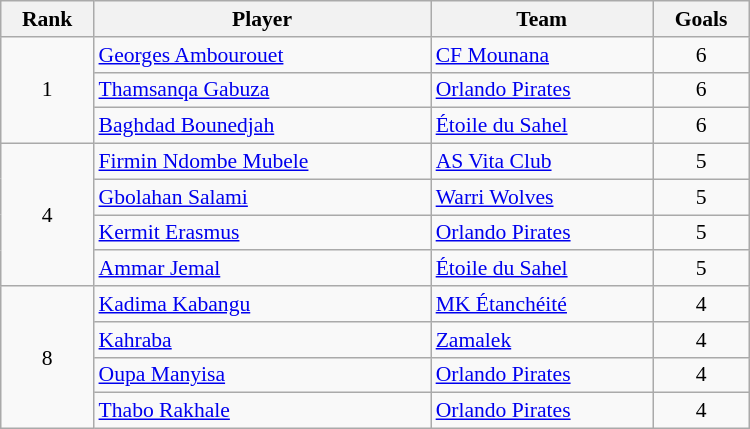<table class="wikitable" style="text-align:center; font-size:90%" width=500>
<tr>
<th>Rank</th>
<th>Player</th>
<th>Team</th>
<th>Goals</th>
</tr>
<tr>
<td rowspan=3>1</td>
<td align=left> <a href='#'>Georges Ambourouet</a></td>
<td align=left> <a href='#'>CF Mounana</a></td>
<td>6</td>
</tr>
<tr>
<td align=left> <a href='#'>Thamsanqa Gabuza</a></td>
<td align=left> <a href='#'>Orlando Pirates</a></td>
<td>6</td>
</tr>
<tr>
<td align=left> <a href='#'>Baghdad Bounedjah</a></td>
<td align=left> <a href='#'>Étoile du Sahel</a></td>
<td>6</td>
</tr>
<tr>
<td rowspan=4>4</td>
<td align=left> <a href='#'>Firmin Ndombe Mubele</a></td>
<td align=left> <a href='#'>AS Vita Club</a></td>
<td>5</td>
</tr>
<tr>
<td align=left> <a href='#'>Gbolahan Salami</a></td>
<td align=left> <a href='#'>Warri Wolves</a></td>
<td>5</td>
</tr>
<tr>
<td align=left> <a href='#'>Kermit Erasmus</a></td>
<td align=left> <a href='#'>Orlando Pirates</a></td>
<td>5</td>
</tr>
<tr>
<td align=left> <a href='#'>Ammar Jemal</a></td>
<td align=left> <a href='#'>Étoile du Sahel</a></td>
<td>5</td>
</tr>
<tr>
<td rowspan=4>8</td>
<td align=left> <a href='#'>Kadima Kabangu</a></td>
<td align=left> <a href='#'>MK Étanchéité</a></td>
<td>4</td>
</tr>
<tr>
<td align=left> <a href='#'>Kahraba</a></td>
<td align=left> <a href='#'>Zamalek</a></td>
<td>4</td>
</tr>
<tr>
<td align=left> <a href='#'>Oupa Manyisa</a></td>
<td align=left> <a href='#'>Orlando Pirates</a></td>
<td>4</td>
</tr>
<tr>
<td align=left> <a href='#'>Thabo Rakhale</a></td>
<td align=left> <a href='#'>Orlando Pirates</a></td>
<td>4</td>
</tr>
</table>
